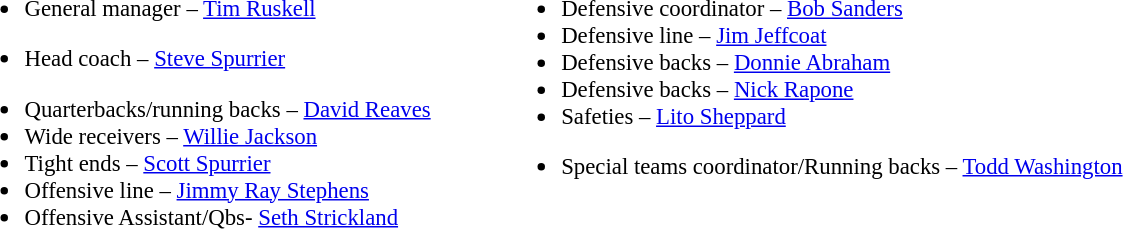<table class="toccolours" style="text-align: left;">
<tr>
<td colspan="7" style="text-align:right;"></td>
</tr>
<tr>
<td style="vertical-align:top;"></td>
<td style="font-size: 95%;vertical-align:top;"><br><ul><li>General manager – <a href='#'>Tim Ruskell</a></li></ul><ul><li>Head coach – <a href='#'>Steve Spurrier</a></li></ul><ul><li>Quarterbacks/running backs – <a href='#'>David Reaves</a></li><li>Wide receivers – <a href='#'>Willie Jackson</a></li><li>Tight ends – <a href='#'>Scott Spurrier</a></li><li>Offensive line – <a href='#'>Jimmy Ray Stephens</a></li><li>Offensive Assistant/Qbs- <a href='#'>Seth Strickland</a></li></ul></td>
<td width="35"> </td>
<td style="vertical-align:top;"></td>
<td style="font-size: 95%;vertical-align:top;"><br><ul><li>Defensive coordinator – <a href='#'>Bob Sanders</a></li><li>Defensive line – <a href='#'>Jim Jeffcoat</a></li><li>Defensive backs – <a href='#'>Donnie Abraham</a></li><li>Defensive backs – <a href='#'>Nick Rapone</a></li><li>Safeties – <a href='#'>Lito Sheppard</a></li></ul><ul><li>Special teams coordinator/Running backs – <a href='#'>Todd Washington</a></li></ul></td>
</tr>
</table>
